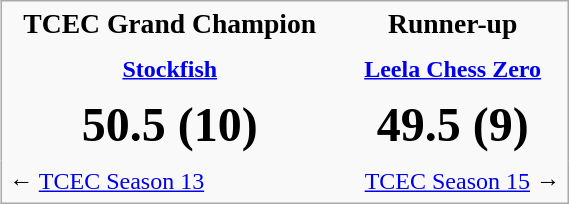<table class="infobox" cellpadding="5" cellspacing="0" style="width:30%;  border-collapse:collapse; text-align:center;">
<tr>
<td style="text-align:center; font-size:115%"><strong>TCEC Grand Champion</strong></td>
<td style="text-align:center; font-size:115%"><strong>Runner-up</strong></td>
</tr>
<tr>
<td style="text-align:center"><strong><a href='#'>Stockfish</a></strong></td>
<td style="text-align:center"><strong><a href='#'>Leela Chess Zero</a></strong></td>
</tr>
<tr>
<td style="text-align:center; font-size:200%"><strong>50.5 (10)</strong></td>
<td style="text-align:center; font-size:200%"><strong>49.5 (9)</strong></td>
</tr>
<tr>
<td style="text-align:left">← <a href='#'>TCEC Season 13</a></td>
<td style="text-align:right"><a href='#'>TCEC Season 15</a> →</td>
</tr>
</table>
